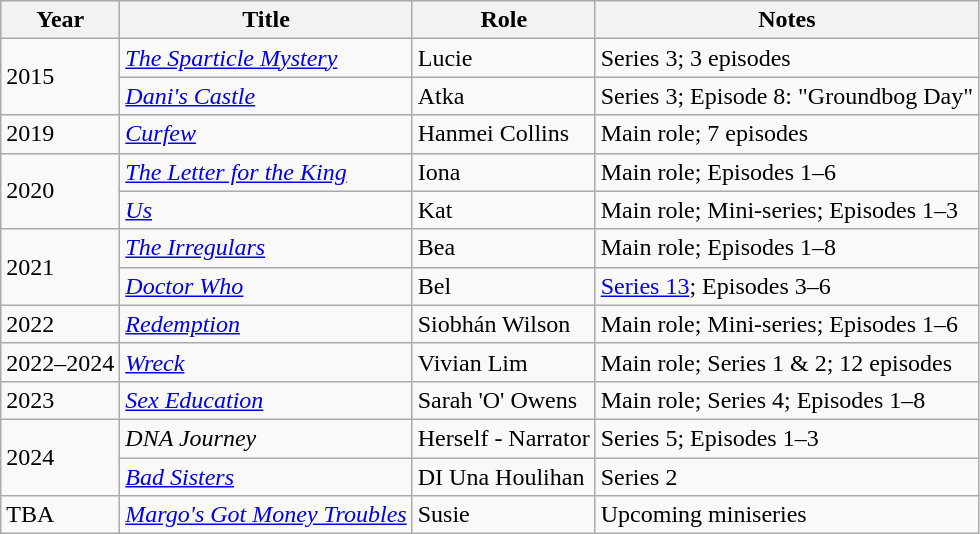<table class="wikitable sortable">
<tr>
<th>Year</th>
<th>Title</th>
<th>Role</th>
<th class="unsortable">Notes</th>
</tr>
<tr>
<td rowspan="2">2015</td>
<td><em><a href='#'>The Sparticle Mystery</a></em></td>
<td>Lucie</td>
<td>Series 3; 3 episodes</td>
</tr>
<tr>
<td><em><a href='#'>Dani's Castle</a></em></td>
<td>Atka</td>
<td>Series 3; Episode 8: "Groundbog Day"</td>
</tr>
<tr>
<td>2019</td>
<td><em><a href='#'>Curfew</a></em></td>
<td>Hanmei Collins</td>
<td>Main role; 7 episodes</td>
</tr>
<tr>
<td rowspan="2">2020</td>
<td><em><a href='#'>The Letter for the King</a></em></td>
<td>Iona</td>
<td>Main role; Episodes 1–6</td>
</tr>
<tr>
<td><em><a href='#'>Us</a></em></td>
<td>Kat</td>
<td>Main role; Mini-series; Episodes 1–3</td>
</tr>
<tr>
<td rowspan="2">2021</td>
<td><em><a href='#'>The Irregulars</a></em></td>
<td>Bea</td>
<td>Main role; Episodes 1–8</td>
</tr>
<tr>
<td><em><a href='#'>Doctor Who</a></em></td>
<td>Bel</td>
<td><a href='#'>Series 13</a>; Episodes 3–6</td>
</tr>
<tr>
<td>2022</td>
<td><em><a href='#'>Redemption</a></em></td>
<td>Siobhán Wilson</td>
<td>Main role; Mini-series; Episodes 1–6</td>
</tr>
<tr>
<td>2022–2024</td>
<td><em><a href='#'>Wreck</a></em></td>
<td>Vivian Lim</td>
<td>Main role; Series 1 & 2; 12 episodes</td>
</tr>
<tr>
<td>2023</td>
<td><em><a href='#'>Sex Education</a></em></td>
<td>Sarah 'O' Owens</td>
<td>Main role; Series 4; Episodes 1–8</td>
</tr>
<tr>
<td rowspan="2">2024</td>
<td><em>DNA Journey</em></td>
<td>Herself - Narrator</td>
<td>Series 5; Episodes 1–3</td>
</tr>
<tr>
<td><em><a href='#'>Bad Sisters</a></em></td>
<td>DI Una Houlihan</td>
<td>Series 2</td>
</tr>
<tr>
<td>TBA</td>
<td><em><a href='#'>Margo's Got Money Troubles</a></em></td>
<td>Susie</td>
<td>Upcoming miniseries</td>
</tr>
</table>
